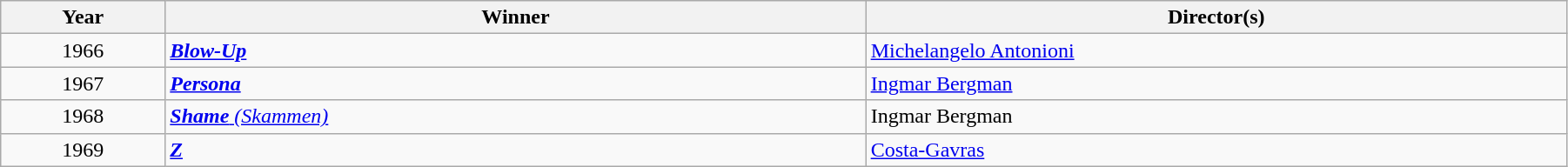<table class="wikitable" width="95%" cellpadding="5">
<tr>
<th width="100"><strong>Year</strong></th>
<th width="450"><strong>Winner</strong></th>
<th width="450"><strong>Director(s)</strong></th>
</tr>
<tr>
<td style="text-align:center;">1966</td>
<td><strong><em><a href='#'>Blow-Up</a></em></strong></td>
<td><a href='#'>Michelangelo Antonioni</a></td>
</tr>
<tr>
<td style="text-align:center;">1967</td>
<td><strong><em><a href='#'>Persona</a></em></strong></td>
<td><a href='#'>Ingmar Bergman</a></td>
</tr>
<tr>
<td style="text-align:center;">1968</td>
<td><em><a href='#'><strong>Shame</strong> (Skammen)</a></em></td>
<td>Ingmar Bergman</td>
</tr>
<tr>
<td style="text-align:center;">1969</td>
<td><strong><em><a href='#'>Z</a></em></strong></td>
<td><a href='#'>Costa-Gavras</a></td>
</tr>
</table>
